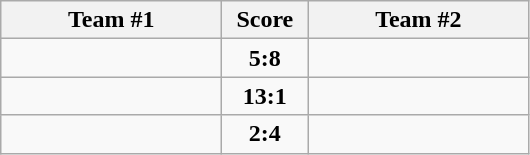<table class="wikitable" style="text-align:center;">
<tr>
<th width=140>Team #1</th>
<th width=50>Score</th>
<th width=140>Team #2</th>
</tr>
<tr>
<td style="text-align:right;"></td>
<td><strong>5:8</strong></td>
<td style="text-align:left;"></td>
</tr>
<tr>
<td style="text-align:right;"></td>
<td><strong>13:1</strong></td>
<td style="text-align:left;"></td>
</tr>
<tr>
<td style="text-align:right;"></td>
<td><strong>2:4</strong></td>
<td style="text-align:left;"></td>
</tr>
</table>
